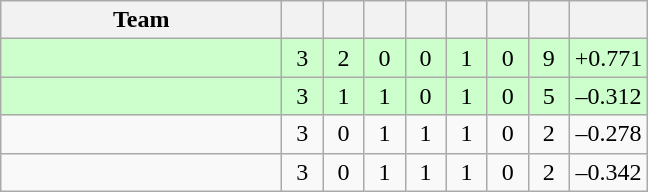<table class="wikitable" style="text-align:center">
<tr>
<th width=180>Team</th>
<th width=20></th>
<th width=20></th>
<th width=20></th>
<th width=20></th>
<th width=20></th>
<th width=20></th>
<th width=20></th>
<th width=45></th>
</tr>
<tr style="background:#cfc">
<td align="left"></td>
<td>3</td>
<td>2</td>
<td>0</td>
<td>0</td>
<td>1</td>
<td>0</td>
<td>9</td>
<td>+0.771</td>
</tr>
<tr style="background:#cfc">
<td align="left"></td>
<td>3</td>
<td>1</td>
<td>1</td>
<td>0</td>
<td>1</td>
<td>0</td>
<td>5</td>
<td>–0.312</td>
</tr>
<tr>
<td align="left"></td>
<td>3</td>
<td>0</td>
<td>1</td>
<td>1</td>
<td>1</td>
<td>0</td>
<td>2</td>
<td>–0.278</td>
</tr>
<tr>
<td align="left"></td>
<td>3</td>
<td>0</td>
<td>1</td>
<td>1</td>
<td>1</td>
<td>0</td>
<td>2</td>
<td>–0.342</td>
</tr>
</table>
